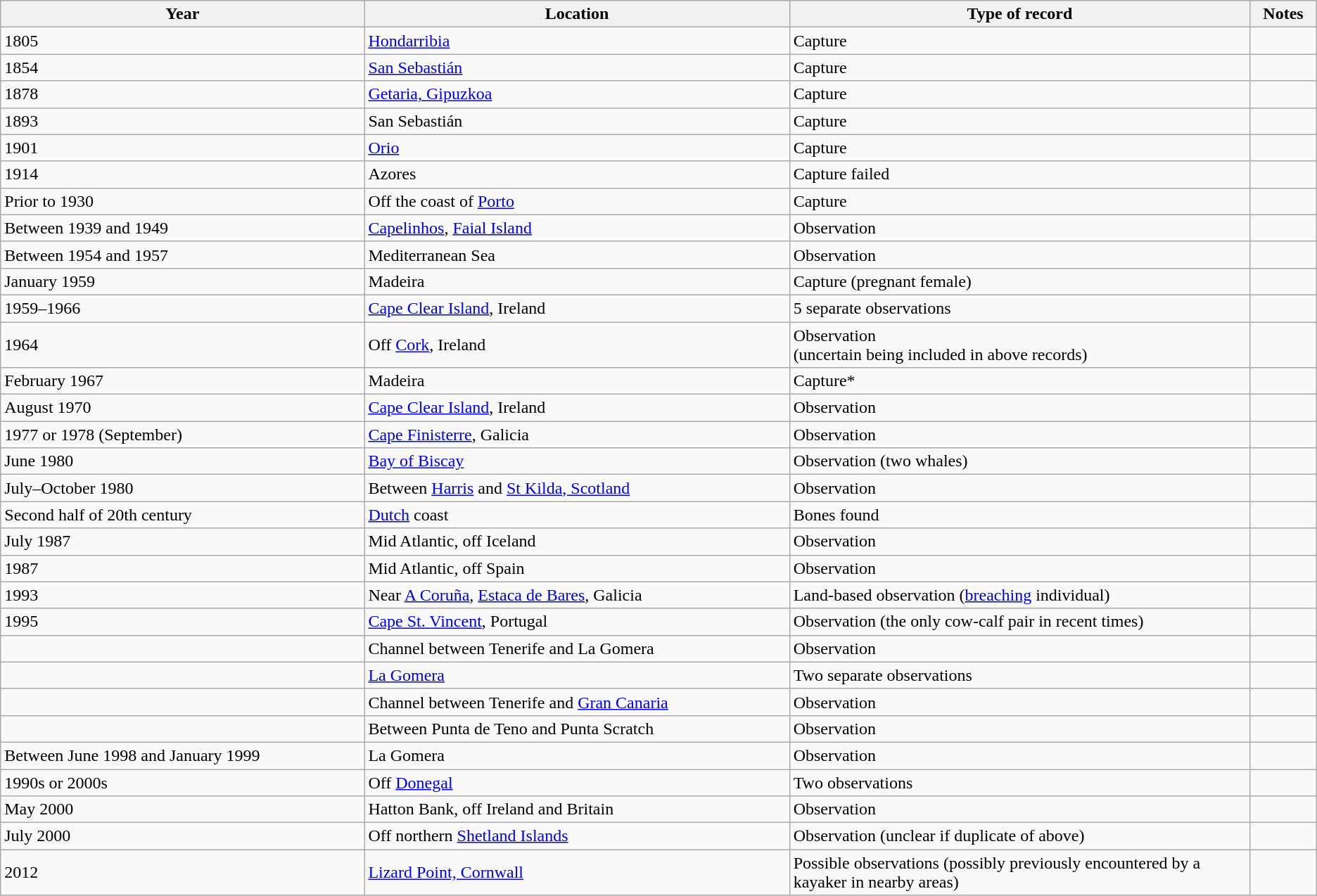<table class="wikitable">
<tr>
<th scope="col">Year</th>
<th scope="col">Location</th>
<th scope="col" width=35%>Type of record</th>
<th scope="col">Notes</th>
</tr>
<tr>
<td>1805</td>
<td><a href='#'>Hondarribia</a></td>
<td>Capture</td>
<td></td>
</tr>
<tr>
<td>1854</td>
<td><a href='#'>San Sebastián</a></td>
<td>Capture</td>
<td></td>
</tr>
<tr>
<td>1878</td>
<td><a href='#'>Getaria, Gipuzkoa</a></td>
<td>Capture</td>
<td></td>
</tr>
<tr>
<td>1893</td>
<td>San Sebastián</td>
<td>Capture</td>
<td></td>
</tr>
<tr>
<td>1901</td>
<td><a href='#'>Orio</a></td>
<td>Capture</td>
<td></td>
</tr>
<tr>
<td>1914</td>
<td>Azores</td>
<td>Capture failed</td>
<td></td>
</tr>
<tr>
<td>Prior to 1930</td>
<td>Off the coast of <a href='#'>Porto</a></td>
<td>Capture</td>
<td></td>
</tr>
<tr>
<td>Between 1939 and 1949</td>
<td><a href='#'>Capelinhos</a>, <a href='#'>Faial Island</a></td>
<td>Observation</td>
<td></td>
</tr>
<tr>
<td>Between 1954 and 1957</td>
<td>Mediterranean Sea</td>
<td>Observation</td>
<td></td>
</tr>
<tr>
<td>January 1959</td>
<td>Madeira</td>
<td>Capture (pregnant female)</td>
<td></td>
</tr>
<tr>
<td>1959–1966</td>
<td><a href='#'>Cape Clear Island</a>, Ireland</td>
<td>5 separate observations</td>
<td></td>
</tr>
<tr>
<td>1964</td>
<td>Off <a href='#'>Cork</a>, Ireland</td>
<td>Observation<br>(uncertain being included in above records)</td>
<td></td>
</tr>
<tr>
<td>February 1967</td>
<td>Madeira</td>
<td>Capture*</td>
<td></td>
</tr>
<tr>
<td>August 1970</td>
<td><a href='#'>Cape Clear Island</a>, Ireland</td>
<td>Observation</td>
<td></td>
</tr>
<tr>
<td>1977 or 1978 (September)</td>
<td><a href='#'>Cape Finisterre</a>, Galicia </td>
<td>Observation</td>
<td></td>
</tr>
<tr>
<td>June 1980</td>
<td><a href='#'>Bay of Biscay</a></td>
<td>Observation (two whales)</td>
<td></td>
</tr>
<tr>
<td>July–October 1980</td>
<td>Between <a href='#'>Harris</a> and <a href='#'>St Kilda, Scotland</a></td>
<td>Observation</td>
<td></td>
</tr>
<tr>
<td>Second half of 20th century</td>
<td><a href='#'>Dutch</a> coast</td>
<td>Bones found</td>
<td></td>
</tr>
<tr>
<td>July 1987</td>
<td>Mid Atlantic, off Iceland</td>
<td>Observation</td>
<td></td>
</tr>
<tr>
<td>1987</td>
<td>Mid Atlantic, off Spain</td>
<td>Observation</td>
<td></td>
</tr>
<tr>
<td>1993</td>
<td>Near <a href='#'>A Coruña</a>, <a href='#'>Estaca de Bares</a>, Galicia</td>
<td>Land-based observation (<a href='#'>breaching</a> individual)</td>
<td></td>
</tr>
<tr>
<td>1995</td>
<td><a href='#'>Cape St. Vincent</a>, Portugal</td>
<td>Observation (the only cow-calf pair in recent times)</td>
<td></td>
</tr>
<tr>
<td></td>
<td>Channel between Tenerife and La Gomera</td>
<td>Observation</td>
<td></td>
</tr>
<tr>
<td></td>
<td><a href='#'>La Gomera</a></td>
<td>Two separate observations</td>
<td></td>
</tr>
<tr>
<td></td>
<td>Channel between Tenerife and <a href='#'>Gran Canaria</a></td>
<td>Observation</td>
<td></td>
</tr>
<tr>
<td></td>
<td>Between Punta de Teno and Punta Scratch</td>
<td>Observation</td>
<td></td>
</tr>
<tr>
<td>Between June 1998 and January 1999</td>
<td>La Gomera</td>
<td>Observation</td>
<td></td>
</tr>
<tr>
<td>1990s or 2000s</td>
<td>Off <a href='#'>Donegal</a></td>
<td>Two observations</td>
<td></td>
</tr>
<tr>
<td>May 2000</td>
<td>Hatton Bank, off Ireland and Britain</td>
<td>Observation</td>
<td></td>
</tr>
<tr>
<td>July 2000</td>
<td>Off northern <a href='#'>Shetland Islands</a></td>
<td>Observation (unclear if duplicate of above)</td>
<td></td>
</tr>
<tr>
<td>2012</td>
<td><a href='#'>Lizard Point, Cornwall</a></td>
<td>Possible observations (possibly previously encountered by a kayaker in nearby areas)</td>
<td></td>
</tr>
</table>
